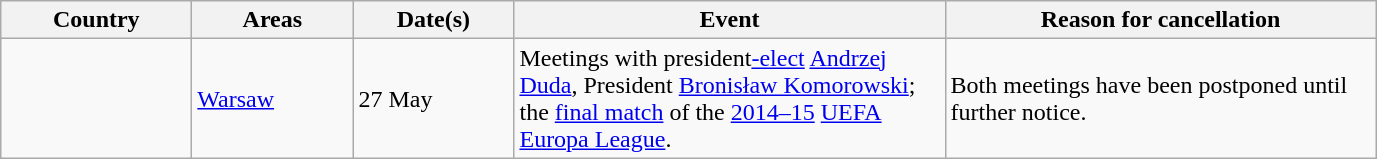<table class=wikitable>
<tr>
<th width=120>Country</th>
<th width=100>Areas</th>
<th width=100>Date(s)</th>
<th width=280>Event</th>
<th width=280>Reason for cancellation</th>
</tr>
<tr>
<td></td>
<td><a href='#'>Warsaw</a></td>
<td>27 May</td>
<td>Meetings with president<a href='#'>-elect</a> <a href='#'>Andrzej Duda</a>, President <a href='#'>Bronisław Komorowski</a>; the <a href='#'>final match</a> of the <a href='#'>2014–15</a> <a href='#'>UEFA Europa League</a>.</td>
<td>Both meetings have been postponed until further notice.</td>
</tr>
</table>
